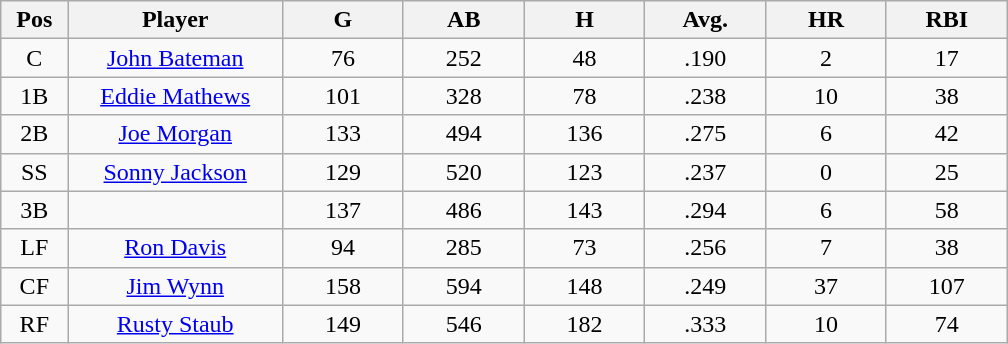<table class="wikitable sortable">
<tr>
<th bgcolor="#DDDDFF" width="5%">Pos</th>
<th bgcolor="#DDDDFF" width="16%">Player</th>
<th bgcolor="#DDDDFF" width="9%">G</th>
<th bgcolor="#DDDDFF" width="9%">AB</th>
<th bgcolor="#DDDDFF" width="9%">H</th>
<th bgcolor="#DDDDFF" width="9%">Avg.</th>
<th bgcolor="#DDDDFF" width="9%">HR</th>
<th bgcolor="#DDDDFF" width="9%">RBI</th>
</tr>
<tr align="center">
<td>C</td>
<td><a href='#'>John Bateman</a></td>
<td>76</td>
<td>252</td>
<td>48</td>
<td>.190</td>
<td>2</td>
<td>17</td>
</tr>
<tr align=center>
<td>1B</td>
<td><a href='#'>Eddie Mathews</a></td>
<td>101</td>
<td>328</td>
<td>78</td>
<td>.238</td>
<td>10</td>
<td>38</td>
</tr>
<tr align=center>
<td>2B</td>
<td><a href='#'>Joe Morgan</a></td>
<td>133</td>
<td>494</td>
<td>136</td>
<td>.275</td>
<td>6</td>
<td>42</td>
</tr>
<tr align=center>
<td>SS</td>
<td><a href='#'>Sonny Jackson</a></td>
<td>129</td>
<td>520</td>
<td>123</td>
<td>.237</td>
<td>0</td>
<td>25</td>
</tr>
<tr align=center>
<td>3B</td>
<td></td>
<td>137</td>
<td>486</td>
<td>143</td>
<td>.294</td>
<td>6</td>
<td>58</td>
</tr>
<tr align="center">
<td>LF</td>
<td><a href='#'>Ron Davis</a></td>
<td>94</td>
<td>285</td>
<td>73</td>
<td>.256</td>
<td>7</td>
<td>38</td>
</tr>
<tr align=center>
<td>CF</td>
<td><a href='#'>Jim Wynn</a></td>
<td>158</td>
<td>594</td>
<td>148</td>
<td>.249</td>
<td>37</td>
<td>107</td>
</tr>
<tr align=center>
<td>RF</td>
<td><a href='#'>Rusty Staub</a></td>
<td>149</td>
<td>546</td>
<td>182</td>
<td>.333</td>
<td>10</td>
<td>74</td>
</tr>
</table>
